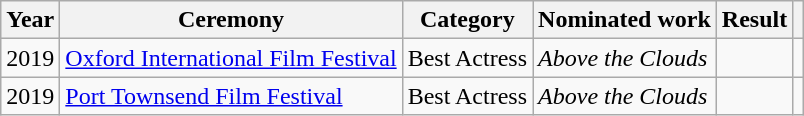<table class="wikitable">
<tr>
<th>Year</th>
<th>Ceremony</th>
<th>Category</th>
<th>Nominated work</th>
<th>Result</th>
<th></th>
</tr>
<tr>
<td>2019</td>
<td><a href='#'>Oxford International Film Festival</a></td>
<td>Best Actress</td>
<td><em>Above the Clouds</em></td>
<td></td>
<td align="center"></td>
</tr>
<tr>
<td>2019</td>
<td><a href='#'>Port Townsend Film Festival</a></td>
<td>Best Actress</td>
<td><em>Above the Clouds</em></td>
<td></td>
<td align="center"></td>
</tr>
</table>
